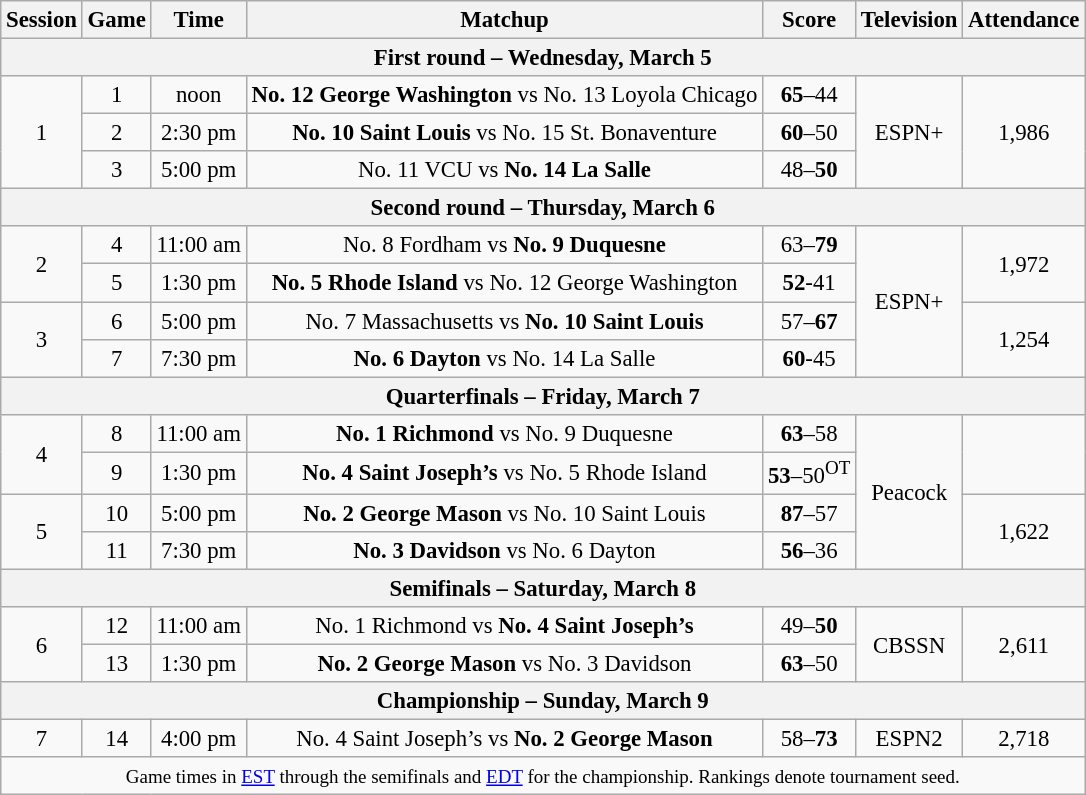<table class="wikitable" style="font-size: 95%;text-align:center">
<tr>
<th>Session</th>
<th>Game</th>
<th>Time</th>
<th>Matchup</th>
<th>Score</th>
<th>Television</th>
<th>Attendance</th>
</tr>
<tr>
<th colspan="7">First round – Wednesday, March 5</th>
</tr>
<tr>
<td rowspan="3">1</td>
<td>1</td>
<td>noon</td>
<td><strong>No. 12 George Washington</strong> vs No. 13 Loyola Chicago</td>
<td><strong>65</strong>–44</td>
<td rowspan="3">ESPN+</td>
<td rowspan="3">1,986</td>
</tr>
<tr>
<td>2</td>
<td>2:30 pm</td>
<td><strong>No. 10 Saint Louis</strong> vs No. 15 St. Bonaventure</td>
<td><strong>60</strong>–50</td>
</tr>
<tr>
<td>3</td>
<td>5:00 pm</td>
<td>No. 11 VCU vs <strong>No. 14 La Salle</strong></td>
<td>48–<strong>50</strong></td>
</tr>
<tr>
<th colspan="7">Second round – Thursday, March 6</th>
</tr>
<tr>
<td rowspan="2">2</td>
<td>4</td>
<td>11:00 am</td>
<td>No. 8 Fordham vs <strong>No. 9 Duquesne</strong></td>
<td>63–<strong>79</strong></td>
<td rowspan="4">ESPN+</td>
<td rowspan="2">1,972</td>
</tr>
<tr>
<td>5</td>
<td>1:30 pm</td>
<td><strong>No. 5 Rhode Island</strong> vs No. 12 George Washington</td>
<td><strong>52</strong>-41</td>
</tr>
<tr>
<td rowspan="2">3</td>
<td>6</td>
<td>5:00 pm</td>
<td>No. 7 Massachusetts vs <strong>No. 10 Saint Louis</strong></td>
<td>57–<strong>67</strong></td>
<td rowspan="2">1,254</td>
</tr>
<tr>
<td>7</td>
<td>7:30 pm</td>
<td><strong>No. 6 Dayton</strong> vs No. 14 La Salle</td>
<td><strong>60</strong>-45</td>
</tr>
<tr>
<th colspan="7">Quarterfinals – Friday, March 7</th>
</tr>
<tr>
<td rowspan="2">4</td>
<td>8</td>
<td>11:00 am</td>
<td><strong>No. 1 Richmond</strong> vs No. 9 Duquesne</td>
<td><strong>63</strong>–58</td>
<td rowspan="4">Peacock</td>
<td rowspan="2"></td>
</tr>
<tr>
<td>9</td>
<td>1:30 pm</td>
<td><strong>No. 4 Saint Joseph’s</strong> vs No. 5 Rhode Island</td>
<td><strong>53</strong>–50<sup>OT</sup></td>
</tr>
<tr>
<td rowspan="2">5</td>
<td>10</td>
<td>5:00 pm</td>
<td><strong>No. 2 George Mason</strong> vs No. 10 Saint Louis</td>
<td><strong>87</strong>–57</td>
<td rowspan="2">1,622</td>
</tr>
<tr>
<td>11</td>
<td>7:30 pm</td>
<td><strong>No. 3 Davidson</strong> vs No. 6 Dayton</td>
<td><strong>56</strong>–36</td>
</tr>
<tr>
<th colspan="7">Semifinals – Saturday, March 8</th>
</tr>
<tr>
<td rowspan="2">6</td>
<td>12</td>
<td>11:00 am</td>
<td>No. 1 Richmond vs <strong>No. 4 Saint Joseph’s</strong></td>
<td>49–<strong>50</strong></td>
<td rowspan="2">CBSSN</td>
<td rowspan="2">2,611</td>
</tr>
<tr>
<td>13</td>
<td>1:30 pm</td>
<td><strong>No. 2 George Mason</strong> vs No. 3 Davidson</td>
<td><strong>63</strong>–50</td>
</tr>
<tr>
<th colspan="7">Championship – Sunday, March 9</th>
</tr>
<tr>
<td>7</td>
<td>14</td>
<td>4:00 pm</td>
<td>No. 4 Saint Joseph’s vs <strong>No. 2 George Mason</strong></td>
<td>58–<strong>73</strong></td>
<td>ESPN2</td>
<td>2,718</td>
</tr>
<tr>
<td colspan="7"><small>Game times in <a href='#'>EST</a> through the semifinals and <a href='#'>EDT</a> for the championship. Rankings denote tournament seed.</small></td>
</tr>
</table>
